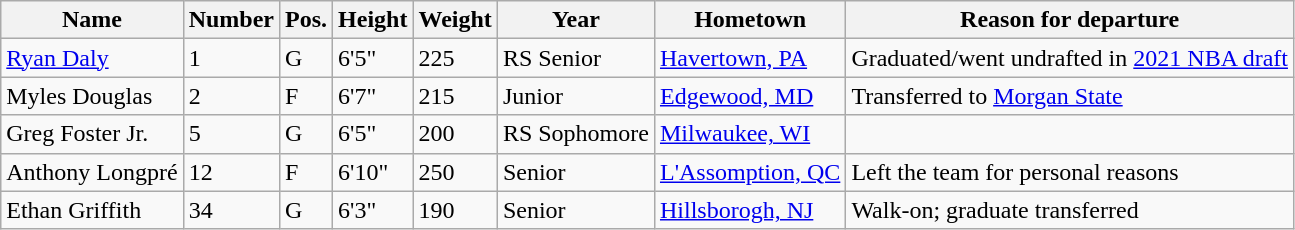<table class="wikitable sortable" border="1">
<tr>
<th>Name</th>
<th>Number</th>
<th>Pos.</th>
<th>Height</th>
<th>Weight</th>
<th>Year</th>
<th>Hometown</th>
<th class="unsortable">Reason for departure</th>
</tr>
<tr>
<td><a href='#'>Ryan Daly</a></td>
<td>1</td>
<td>G</td>
<td>6'5"</td>
<td>225</td>
<td>RS Senior</td>
<td><a href='#'>Havertown, PA</a></td>
<td>Graduated/went undrafted in <a href='#'>2021 NBA draft</a></td>
</tr>
<tr>
<td>Myles Douglas</td>
<td>2</td>
<td>F</td>
<td>6'7"</td>
<td>215</td>
<td>Junior</td>
<td><a href='#'>Edgewood, MD</a></td>
<td>Transferred to <a href='#'>Morgan State</a></td>
</tr>
<tr>
<td>Greg Foster Jr.</td>
<td>5</td>
<td>G</td>
<td>6'5"</td>
<td>200</td>
<td>RS Sophomore</td>
<td><a href='#'>Milwaukee, WI</a></td>
<td></td>
</tr>
<tr>
<td>Anthony Longpré</td>
<td>12</td>
<td>F</td>
<td>6'10"</td>
<td>250</td>
<td>Senior</td>
<td><a href='#'>L'Assomption, QC</a></td>
<td>Left the team for personal reasons</td>
</tr>
<tr>
<td>Ethan Griffith</td>
<td>34</td>
<td>G</td>
<td>6'3"</td>
<td>190</td>
<td>Senior</td>
<td><a href='#'>Hillsborogh, NJ</a></td>
<td>Walk-on; graduate transferred</td>
</tr>
</table>
